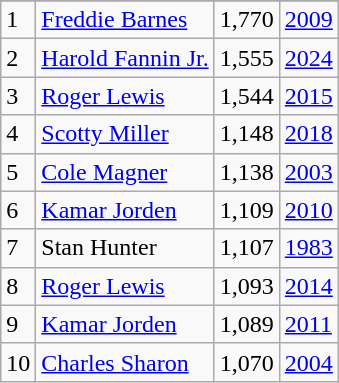<table class="wikitable">
<tr>
</tr>
<tr>
<td>1</td>
<td><a href='#'>Freddie Barnes</a></td>
<td>1,770</td>
<td><a href='#'>2009</a></td>
</tr>
<tr>
<td>2</td>
<td><a href='#'>Harold Fannin Jr.</a></td>
<td>1,555</td>
<td><a href='#'>2024</a></td>
</tr>
<tr>
<td>3</td>
<td><a href='#'>Roger Lewis</a></td>
<td>1,544</td>
<td><a href='#'>2015</a></td>
</tr>
<tr>
<td>4</td>
<td><a href='#'>Scotty Miller</a></td>
<td>1,148</td>
<td><a href='#'>2018</a></td>
</tr>
<tr>
<td>5</td>
<td><a href='#'>Cole Magner</a></td>
<td>1,138</td>
<td><a href='#'>2003</a></td>
</tr>
<tr>
<td>6</td>
<td><a href='#'>Kamar Jorden</a></td>
<td>1,109</td>
<td><a href='#'>2010</a></td>
</tr>
<tr>
<td>7</td>
<td>Stan Hunter</td>
<td>1,107</td>
<td><a href='#'>1983</a></td>
</tr>
<tr>
<td>8</td>
<td><a href='#'>Roger Lewis</a></td>
<td>1,093</td>
<td><a href='#'>2014</a></td>
</tr>
<tr>
<td>9</td>
<td><a href='#'>Kamar Jorden</a></td>
<td>1,089</td>
<td><a href='#'>2011</a></td>
</tr>
<tr>
<td>10</td>
<td><a href='#'>Charles Sharon</a></td>
<td>1,070</td>
<td><a href='#'>2004</a></td>
</tr>
</table>
